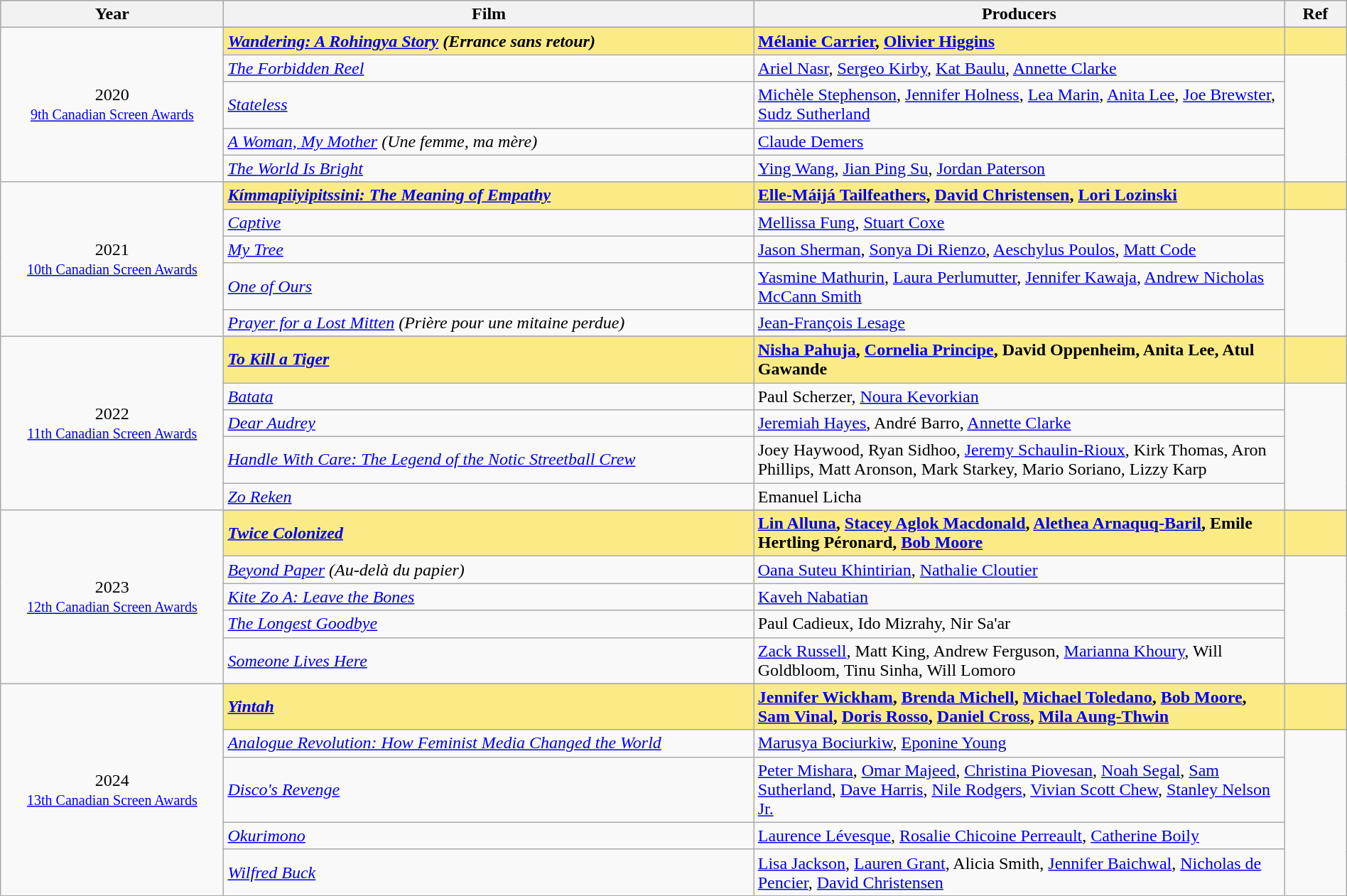<table class="wikitable" style="width:100%;">
<tr style="background:#bebebe;">
<th style="width:8%;">Year</th>
<th style="width:19%;">Film</th>
<th style="width:19%;">Producers</th>
<th style="width:2%;">Ref</th>
</tr>
<tr>
<td rowspan="6" align="center">2020 <br> <small><a href='#'>9th Canadian Screen Awards</a></small></td>
</tr>
<tr style="background:#FAEB86;">
<td><strong><em><a href='#'>Wandering: A Rohingya Story</a> (Errance sans retour)</em></strong></td>
<td><strong><a href='#'>Mélanie Carrier</a>, <a href='#'>Olivier Higgins</a></strong></td>
<td></td>
</tr>
<tr>
<td><em><a href='#'>The Forbidden Reel</a></em></td>
<td><a href='#'>Ariel Nasr</a>, <a href='#'>Sergeo Kirby</a>, <a href='#'>Kat Baulu</a>, <a href='#'>Annette Clarke</a></td>
<td rowspan=4></td>
</tr>
<tr>
<td><em><a href='#'>Stateless</a></em></td>
<td><a href='#'>Michèle Stephenson</a>, <a href='#'>Jennifer Holness</a>, <a href='#'>Lea Marin</a>, <a href='#'>Anita Lee</a>, <a href='#'>Joe Brewster</a>, <a href='#'>Sudz Sutherland</a></td>
</tr>
<tr>
<td><em><a href='#'>A Woman, My Mother</a> (Une femme, ma mère)</em></td>
<td><a href='#'>Claude Demers</a></td>
</tr>
<tr>
<td><em><a href='#'>The World Is Bright</a></em></td>
<td><a href='#'>Ying Wang</a>, <a href='#'>Jian Ping Su</a>, <a href='#'>Jordan Paterson</a></td>
</tr>
<tr>
<td rowspan="6" align="center">2021 <br> <small><a href='#'>10th Canadian Screen Awards</a></small></td>
</tr>
<tr style="background:#FAEB86;">
<td><strong><em><a href='#'>Kímmapiiyipitssini: The Meaning of Empathy</a></em></strong></td>
<td><strong><a href='#'>Elle-Máijá Tailfeathers</a>, <a href='#'>David Christensen</a>, <a href='#'>Lori Lozinski</a></strong></td>
<td></td>
</tr>
<tr>
<td><em><a href='#'>Captive</a></em></td>
<td><a href='#'>Mellissa Fung</a>, <a href='#'>Stuart Coxe</a></td>
<td rowspan=4></td>
</tr>
<tr>
<td><em><a href='#'>My Tree</a></em></td>
<td><a href='#'>Jason Sherman</a>, <a href='#'>Sonya Di Rienzo</a>, <a href='#'>Aeschylus Poulos</a>, <a href='#'>Matt Code</a></td>
</tr>
<tr>
<td><em><a href='#'>One of Ours</a></em></td>
<td><a href='#'>Yasmine Mathurin</a>, <a href='#'>Laura Perlumutter</a>, <a href='#'>Jennifer Kawaja</a>, <a href='#'>Andrew Nicholas McCann Smith</a></td>
</tr>
<tr>
<td><em><a href='#'>Prayer for a Lost Mitten</a> (Prière pour une mitaine perdue)</em></td>
<td><a href='#'>Jean-François Lesage</a></td>
</tr>
<tr>
<td rowspan="6" align="center">2022 <br> <small><a href='#'>11th Canadian Screen Awards</a></small></td>
</tr>
<tr style="background:#FAEB86;">
<td><strong><em><a href='#'>To Kill a Tiger</a></em></strong></td>
<td><strong><a href='#'>Nisha Pahuja</a>, <a href='#'>Cornelia Principe</a>, David Oppenheim, Anita Lee, Atul Gawande</strong></td>
<td></td>
</tr>
<tr>
<td><em><a href='#'>Batata</a></em></td>
<td>Paul Scherzer, <a href='#'>Noura Kevorkian</a></td>
<td rowspan=4></td>
</tr>
<tr>
<td><em><a href='#'>Dear Audrey</a></em></td>
<td><a href='#'>Jeremiah Hayes</a>, André Barro, <a href='#'>Annette Clarke</a></td>
</tr>
<tr>
<td><em><a href='#'>Handle With Care: The Legend of the Notic Streetball Crew</a></em></td>
<td>Joey Haywood, Ryan Sidhoo, <a href='#'>Jeremy Schaulin-Rioux</a>, Kirk Thomas, Aron Phillips, Matt Aronson, Mark Starkey, Mario Soriano, Lizzy Karp</td>
</tr>
<tr>
<td><em><a href='#'>Zo Reken</a></em></td>
<td>Emanuel Licha</td>
</tr>
<tr>
<td rowspan="6" align="center">2023 <br> <small><a href='#'>12th Canadian Screen Awards</a></small></td>
</tr>
<tr style="background:#FAEB86;">
<td><strong><em><a href='#'>Twice Colonized</a></em></strong></td>
<td><strong><a href='#'>Lin Alluna</a>, <a href='#'>Stacey Aglok Macdonald</a>, <a href='#'>Alethea Arnaquq-Baril</a>, Emile Hertling Péronard, <a href='#'>Bob Moore</a></strong></td>
<td></td>
</tr>
<tr>
<td><em><a href='#'>Beyond Paper</a> (Au-delà du papier)</em></td>
<td><a href='#'>Oana Suteu Khintirian</a>, <a href='#'>Nathalie Cloutier</a></td>
<td rowspan=4></td>
</tr>
<tr>
<td><em><a href='#'>Kite Zo A: Leave the Bones</a></em></td>
<td><a href='#'>Kaveh Nabatian</a></td>
</tr>
<tr>
<td><em><a href='#'>The Longest Goodbye</a></em></td>
<td>Paul Cadieux, Ido Mizrahy, Nir Sa'ar</td>
</tr>
<tr>
<td><em><a href='#'>Someone Lives Here</a></em></td>
<td><a href='#'>Zack Russell</a>, Matt King, Andrew Ferguson, <a href='#'>Marianna Khoury</a>, Will Goldbloom, Tinu Sinha, Will Lomoro</td>
</tr>
<tr>
<td rowspan="6" align="center">2024 <br> <small><a href='#'>13th Canadian Screen Awards</a></small></td>
</tr>
<tr style="background:#FAEB86;">
<td><strong><em><a href='#'>Yintah</a></em></strong></td>
<td><strong><a href='#'>Jennifer Wickham</a>, <a href='#'>Brenda Michell</a>, <a href='#'>Michael Toledano</a>, <a href='#'>Bob Moore</a>, <a href='#'>Sam Vinal</a>, <a href='#'>Doris Rosso</a>, <a href='#'>Daniel Cross</a>, <a href='#'>Mila Aung-Thwin</a></strong></td>
<td></td>
</tr>
<tr>
<td><em><a href='#'>Analogue Revolution: How Feminist Media Changed the World</a></em></td>
<td><a href='#'>Marusya Bociurkiw</a>, <a href='#'>Eponine Young</a></td>
<td rowspan=4></td>
</tr>
<tr>
<td><em><a href='#'>Disco's Revenge</a></em></td>
<td><a href='#'>Peter Mishara</a>, <a href='#'>Omar Majeed</a>, <a href='#'>Christina Piovesan</a>, <a href='#'>Noah Segal</a>, <a href='#'>Sam Sutherland</a>, <a href='#'>Dave Harris</a>, <a href='#'>Nile Rodgers</a>, <a href='#'>Vivian Scott Chew</a>, <a href='#'>Stanley Nelson Jr.</a></td>
</tr>
<tr>
<td><em><a href='#'>Okurimono</a></em></td>
<td><a href='#'>Laurence Lévesque</a>, <a href='#'>Rosalie Chicoine Perreault</a>, <a href='#'>Catherine Boily</a></td>
</tr>
<tr>
<td><em><a href='#'>Wilfred Buck</a></em></td>
<td><a href='#'>Lisa Jackson</a>, <a href='#'>Lauren Grant</a>, Alicia Smith, <a href='#'>Jennifer Baichwal</a>, <a href='#'>Nicholas de Pencier</a>, <a href='#'>David Christensen</a></td>
</tr>
</table>
